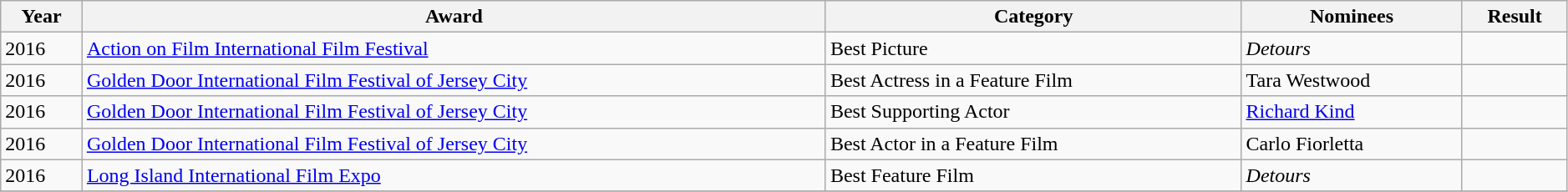<table class="wikitable sortable" style="width:99%;">
<tr>
<th class="unsortable;">Year</th>
<th>Award</th>
<th>Category</th>
<th>Nominees</th>
<th>Result</th>
</tr>
<tr>
<td>2016</td>
<td><a href='#'>Action on Film International Film Festival</a></td>
<td>Best Picture</td>
<td><em>Detours</em></td>
<td></td>
</tr>
<tr>
<td>2016</td>
<td><a href='#'>Golden Door International Film Festival of Jersey City</a></td>
<td>Best Actress in a Feature Film</td>
<td>Tara Westwood</td>
<td></td>
</tr>
<tr>
<td>2016</td>
<td><a href='#'>Golden Door International Film Festival of Jersey City</a></td>
<td>Best Supporting Actor</td>
<td><a href='#'>Richard Kind</a></td>
<td></td>
</tr>
<tr>
<td>2016</td>
<td><a href='#'>Golden Door International Film Festival of Jersey City</a></td>
<td>Best Actor in a Feature Film</td>
<td>Carlo Fiorletta</td>
<td></td>
</tr>
<tr>
<td>2016</td>
<td><a href='#'>Long Island International Film Expo</a></td>
<td>Best Feature Film</td>
<td><em>Detours</em></td>
<td></td>
</tr>
<tr>
</tr>
</table>
